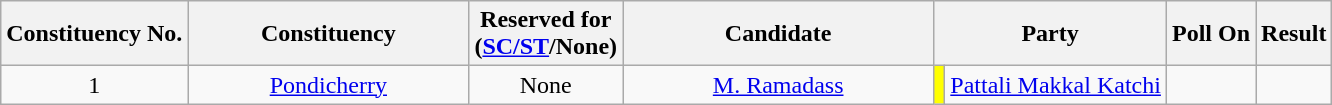<table class="wikitable sortable" style="text-align:center">
<tr>
<th>Constituency No.</th>
<th style="width:180px;">Constituency</th>
<th>Reserved for<br>(<a href='#'>SC/ST</a>/None)</th>
<th style="width:200px;">Candidate</th>
<th colspan="2">Party</th>
<th>Poll On</th>
<th>Result</th>
</tr>
<tr>
<td style="text-align:center;">1</td>
<td><a href='#'>Pondicherry</a></td>
<td>None</td>
<td><a href='#'>M. Ramadass</a></td>
<td bgcolor=#FFFF00></td>
<td><a href='#'>Pattali Makkal Katchi</a></td>
<td></td>
<td></td>
</tr>
</table>
